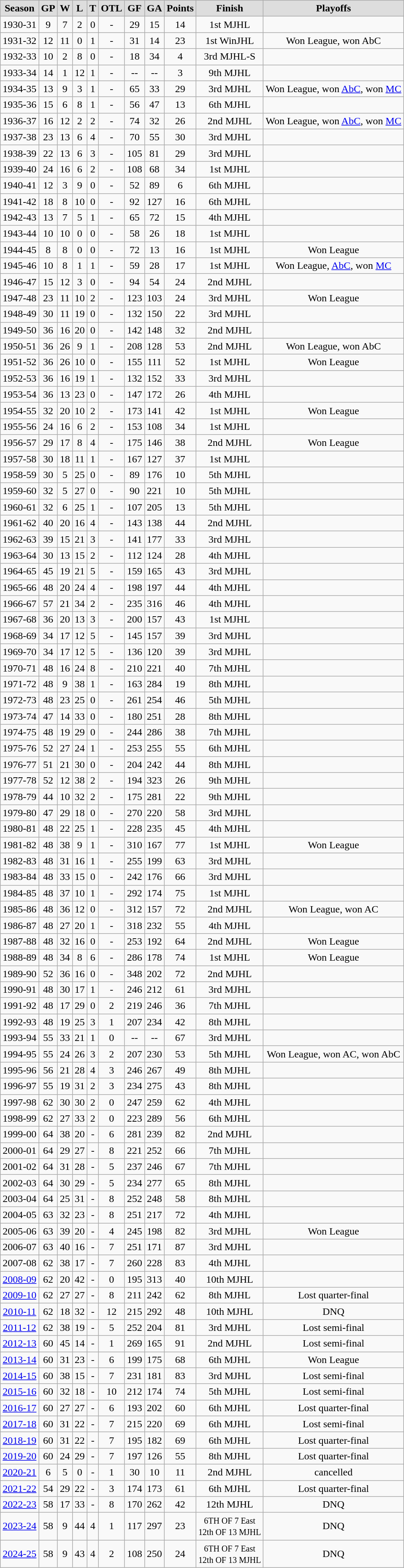<table class="wikitable">
<tr align="center"  bgcolor="#dddddd">
<td><strong>Season</strong></td>
<td><strong>GP </strong></td>
<td><strong> W </strong></td>
<td><strong> L </strong></td>
<td><strong> T </strong></td>
<td><strong>OTL</strong></td>
<td><strong>GF </strong></td>
<td><strong>GA </strong></td>
<td><strong>Points</strong></td>
<td><strong>Finish</strong></td>
<td><strong>Playoffs</strong></td>
</tr>
<tr align="center">
<td>1930-31</td>
<td>9</td>
<td>7</td>
<td>2</td>
<td>0</td>
<td>-</td>
<td>29</td>
<td>15</td>
<td>14</td>
<td>1st MJHL</td>
<td></td>
</tr>
<tr align="center">
<td>1931-32</td>
<td>12</td>
<td>11</td>
<td>0</td>
<td>1</td>
<td>-</td>
<td>31</td>
<td>14</td>
<td>23</td>
<td>1st WinJHL</td>
<td>Won League, won AbC</td>
</tr>
<tr align="center">
<td>1932-33</td>
<td>10</td>
<td>2</td>
<td>8</td>
<td>0</td>
<td>-</td>
<td>18</td>
<td>34</td>
<td>4</td>
<td>3rd MJHL-S</td>
<td></td>
</tr>
<tr align="center">
<td>1933-34</td>
<td>14</td>
<td>1</td>
<td>12</td>
<td>1</td>
<td>-</td>
<td>--</td>
<td>--</td>
<td>3</td>
<td>9th MJHL</td>
<td></td>
</tr>
<tr align="center">
<td>1934-35</td>
<td>13</td>
<td>9</td>
<td>3</td>
<td>1</td>
<td>-</td>
<td>65</td>
<td>33</td>
<td>29</td>
<td>3rd MJHL</td>
<td>Won League, won <a href='#'>AbC</a>, won <a href='#'>MC</a></td>
</tr>
<tr align="center">
<td>1935-36</td>
<td>15</td>
<td>6</td>
<td>8</td>
<td>1</td>
<td>-</td>
<td>56</td>
<td>47</td>
<td>13</td>
<td>6th MJHL</td>
<td></td>
</tr>
<tr align="center">
<td>1936-37</td>
<td>16</td>
<td>12</td>
<td>2</td>
<td>2</td>
<td>-</td>
<td>74</td>
<td>32</td>
<td>26</td>
<td>2nd MJHL</td>
<td>Won League, won <a href='#'>AbC</a>, won <a href='#'>MC</a></td>
</tr>
<tr align="center">
<td>1937-38</td>
<td>23</td>
<td>13</td>
<td>6</td>
<td>4</td>
<td>-</td>
<td>70</td>
<td>55</td>
<td>30</td>
<td>3rd MJHL</td>
<td></td>
</tr>
<tr align="center">
<td>1938-39</td>
<td>22</td>
<td>13</td>
<td>6</td>
<td>3</td>
<td>-</td>
<td>105</td>
<td>81</td>
<td>29</td>
<td>3rd MJHL</td>
<td></td>
</tr>
<tr align="center">
<td>1939-40</td>
<td>24</td>
<td>16</td>
<td>6</td>
<td>2</td>
<td>-</td>
<td>108</td>
<td>68</td>
<td>34</td>
<td>1st MJHL</td>
<td></td>
</tr>
<tr align="center">
<td>1940-41</td>
<td>12</td>
<td>3</td>
<td>9</td>
<td>0</td>
<td>-</td>
<td>52</td>
<td>89</td>
<td>6</td>
<td>6th MJHL</td>
<td></td>
</tr>
<tr align="center">
<td>1941-42</td>
<td>18</td>
<td>8</td>
<td>10</td>
<td>0</td>
<td>-</td>
<td>92</td>
<td>127</td>
<td>16</td>
<td>6th MJHL</td>
<td></td>
</tr>
<tr align="center">
<td>1942-43</td>
<td>13</td>
<td>7</td>
<td>5</td>
<td>1</td>
<td>-</td>
<td>65</td>
<td>72</td>
<td>15</td>
<td>4th MJHL</td>
<td></td>
</tr>
<tr align="center">
<td>1943-44</td>
<td>10</td>
<td>10</td>
<td>0</td>
<td>0</td>
<td>-</td>
<td>58</td>
<td>26</td>
<td>18</td>
<td>1st MJHL</td>
<td></td>
</tr>
<tr align="center">
<td>1944-45</td>
<td>8</td>
<td>8</td>
<td>0</td>
<td>0</td>
<td>-</td>
<td>72</td>
<td>13</td>
<td>16</td>
<td>1st MJHL</td>
<td>Won League</td>
</tr>
<tr align="center">
<td>1945-46</td>
<td>10</td>
<td>8</td>
<td>1</td>
<td>1</td>
<td>-</td>
<td>59</td>
<td>28</td>
<td>17</td>
<td>1st MJHL</td>
<td>Won League, <a href='#'>AbC</a>, won <a href='#'>MC</a></td>
</tr>
<tr align="center">
<td>1946-47</td>
<td>15</td>
<td>12</td>
<td>3</td>
<td>0</td>
<td>-</td>
<td>94</td>
<td>54</td>
<td>24</td>
<td>2nd MJHL</td>
<td></td>
</tr>
<tr align="center">
<td>1947-48</td>
<td>23</td>
<td>11</td>
<td>10</td>
<td>2</td>
<td>-</td>
<td>123</td>
<td>103</td>
<td>24</td>
<td>3rd MJHL</td>
<td>Won League</td>
</tr>
<tr align="center">
<td>1948-49</td>
<td>30</td>
<td>11</td>
<td>19</td>
<td>0</td>
<td>-</td>
<td>132</td>
<td>150</td>
<td>22</td>
<td>3rd MJHL</td>
<td></td>
</tr>
<tr align="center">
<td>1949-50</td>
<td>36</td>
<td>16</td>
<td>20</td>
<td>0</td>
<td>-</td>
<td>142</td>
<td>148</td>
<td>32</td>
<td>2nd MJHL</td>
<td></td>
</tr>
<tr align="center">
<td>1950-51</td>
<td>36</td>
<td>26</td>
<td>9</td>
<td>1</td>
<td>-</td>
<td>208</td>
<td>128</td>
<td>53</td>
<td>2nd MJHL</td>
<td>Won League, won AbC</td>
</tr>
<tr align="center">
<td>1951-52</td>
<td>36</td>
<td>26</td>
<td>10</td>
<td>0</td>
<td>-</td>
<td>155</td>
<td>111</td>
<td>52</td>
<td>1st MJHL</td>
<td>Won League</td>
</tr>
<tr align="center">
<td>1952-53</td>
<td>36</td>
<td>16</td>
<td>19</td>
<td>1</td>
<td>-</td>
<td>132</td>
<td>152</td>
<td>33</td>
<td>3rd MJHL</td>
<td></td>
</tr>
<tr align="center">
<td>1953-54</td>
<td>36</td>
<td>13</td>
<td>23</td>
<td>0</td>
<td>-</td>
<td>147</td>
<td>172</td>
<td>26</td>
<td>4th MJHL</td>
<td></td>
</tr>
<tr align="center">
<td>1954-55</td>
<td>32</td>
<td>20</td>
<td>10</td>
<td>2</td>
<td>-</td>
<td>173</td>
<td>141</td>
<td>42</td>
<td>1st MJHL</td>
<td>Won League</td>
</tr>
<tr align="center">
<td>1955-56</td>
<td>24</td>
<td>16</td>
<td>6</td>
<td>2</td>
<td>-</td>
<td>153</td>
<td>108</td>
<td>34</td>
<td>1st MJHL</td>
<td></td>
</tr>
<tr align="center">
<td>1956-57</td>
<td>29</td>
<td>17</td>
<td>8</td>
<td>4</td>
<td>-</td>
<td>175</td>
<td>146</td>
<td>38</td>
<td>2nd MJHL</td>
<td>Won League</td>
</tr>
<tr align="center">
<td>1957-58</td>
<td>30</td>
<td>18</td>
<td>11</td>
<td>1</td>
<td>-</td>
<td>167</td>
<td>127</td>
<td>37</td>
<td>1st MJHL</td>
<td></td>
</tr>
<tr align="center">
<td>1958-59</td>
<td>30</td>
<td>5</td>
<td>25</td>
<td>0</td>
<td>-</td>
<td>89</td>
<td>176</td>
<td>10</td>
<td>5th MJHL</td>
<td></td>
</tr>
<tr align="center">
<td>1959-60</td>
<td>32</td>
<td>5</td>
<td>27</td>
<td>0</td>
<td>-</td>
<td>90</td>
<td>221</td>
<td>10</td>
<td>5th MJHL</td>
<td></td>
</tr>
<tr align="center">
<td>1960-61</td>
<td>32</td>
<td>6</td>
<td>25</td>
<td>1</td>
<td>-</td>
<td>107</td>
<td>205</td>
<td>13</td>
<td>5th MJHL</td>
<td></td>
</tr>
<tr align="center">
<td>1961-62</td>
<td>40</td>
<td>20</td>
<td>16</td>
<td>4</td>
<td>-</td>
<td>143</td>
<td>138</td>
<td>44</td>
<td>2nd MJHL</td>
<td></td>
</tr>
<tr align="center">
<td>1962-63</td>
<td>39</td>
<td>15</td>
<td>21</td>
<td>3</td>
<td>-</td>
<td>141</td>
<td>177</td>
<td>33</td>
<td>3rd MJHL</td>
<td></td>
</tr>
<tr align="center">
<td>1963-64</td>
<td>30</td>
<td>13</td>
<td>15</td>
<td>2</td>
<td>-</td>
<td>112</td>
<td>124</td>
<td>28</td>
<td>4th MJHL</td>
<td></td>
</tr>
<tr align="center">
<td>1964-65</td>
<td>45</td>
<td>19</td>
<td>21</td>
<td>5</td>
<td>-</td>
<td>159</td>
<td>165</td>
<td>43</td>
<td>3rd MJHL</td>
<td></td>
</tr>
<tr align="center">
<td>1965-66</td>
<td>48</td>
<td>20</td>
<td>24</td>
<td>4</td>
<td>-</td>
<td>198</td>
<td>197</td>
<td>44</td>
<td>4th MJHL</td>
<td></td>
</tr>
<tr align="center">
<td>1966-67</td>
<td>57</td>
<td>21</td>
<td>34</td>
<td>2</td>
<td>-</td>
<td>235</td>
<td>316</td>
<td>46</td>
<td>4th MJHL</td>
<td></td>
</tr>
<tr align="center">
<td>1967-68</td>
<td>36</td>
<td>20</td>
<td>13</td>
<td>3</td>
<td>-</td>
<td>200</td>
<td>157</td>
<td>43</td>
<td>1st MJHL</td>
<td></td>
</tr>
<tr align="center">
<td>1968-69</td>
<td>34</td>
<td>17</td>
<td>12</td>
<td>5</td>
<td>-</td>
<td>145</td>
<td>157</td>
<td>39</td>
<td>3rd MJHL</td>
<td></td>
</tr>
<tr align="center">
<td>1969-70</td>
<td>34</td>
<td>17</td>
<td>12</td>
<td>5</td>
<td>-</td>
<td>136</td>
<td>120</td>
<td>39</td>
<td>3rd MJHL</td>
<td></td>
</tr>
<tr align="center">
<td>1970-71</td>
<td>48</td>
<td>16</td>
<td>24</td>
<td>8</td>
<td>-</td>
<td>210</td>
<td>221</td>
<td>40</td>
<td>7th MJHL</td>
<td></td>
</tr>
<tr align="center">
<td>1971-72</td>
<td>48</td>
<td>9</td>
<td>38</td>
<td>1</td>
<td>-</td>
<td>163</td>
<td>284</td>
<td>19</td>
<td>8th MJHL</td>
<td></td>
</tr>
<tr align="center">
<td>1972-73</td>
<td>48</td>
<td>23</td>
<td>25</td>
<td>0</td>
<td>-</td>
<td>261</td>
<td>254</td>
<td>46</td>
<td>5th MJHL</td>
<td></td>
</tr>
<tr align="center">
<td>1973-74</td>
<td>47</td>
<td>14</td>
<td>33</td>
<td>0</td>
<td>-</td>
<td>180</td>
<td>251</td>
<td>28</td>
<td>8th MJHL</td>
<td></td>
</tr>
<tr align="center">
<td>1974-75</td>
<td>48</td>
<td>19</td>
<td>29</td>
<td>0</td>
<td>-</td>
<td>244</td>
<td>286</td>
<td>38</td>
<td>7th MJHL</td>
<td></td>
</tr>
<tr align="center">
<td>1975-76</td>
<td>52</td>
<td>27</td>
<td>24</td>
<td>1</td>
<td>-</td>
<td>253</td>
<td>255</td>
<td>55</td>
<td>6th MJHL</td>
<td></td>
</tr>
<tr align="center">
<td>1976-77</td>
<td>51</td>
<td>21</td>
<td>30</td>
<td>0</td>
<td>-</td>
<td>204</td>
<td>242</td>
<td>44</td>
<td>8th MJHL</td>
<td></td>
</tr>
<tr align="center">
<td>1977-78</td>
<td>52</td>
<td>12</td>
<td>38</td>
<td>2</td>
<td>-</td>
<td>194</td>
<td>323</td>
<td>26</td>
<td>9th MJHL</td>
<td></td>
</tr>
<tr align="center">
<td>1978-79</td>
<td>44</td>
<td>10</td>
<td>32</td>
<td>2</td>
<td>-</td>
<td>175</td>
<td>281</td>
<td>22</td>
<td>9th MJHL</td>
<td></td>
</tr>
<tr align="center">
<td>1979-80</td>
<td>47</td>
<td>29</td>
<td>18</td>
<td>0</td>
<td>-</td>
<td>270</td>
<td>220</td>
<td>58</td>
<td>3rd MJHL</td>
<td></td>
</tr>
<tr align="center">
<td>1980-81</td>
<td>48</td>
<td>22</td>
<td>25</td>
<td>1</td>
<td>-</td>
<td>228</td>
<td>235</td>
<td>45</td>
<td>4th MJHL</td>
<td></td>
</tr>
<tr align="center">
<td>1981-82</td>
<td>48</td>
<td>38</td>
<td>9</td>
<td>1</td>
<td>-</td>
<td>310</td>
<td>167</td>
<td>77</td>
<td>1st MJHL</td>
<td>Won League</td>
</tr>
<tr align="center">
<td>1982-83</td>
<td>48</td>
<td>31</td>
<td>16</td>
<td>1</td>
<td>-</td>
<td>255</td>
<td>199</td>
<td>63</td>
<td>3rd MJHL</td>
<td></td>
</tr>
<tr align="center">
<td>1983-84</td>
<td>48</td>
<td>33</td>
<td>15</td>
<td>0</td>
<td>-</td>
<td>242</td>
<td>176</td>
<td>66</td>
<td>3rd MJHL</td>
<td></td>
</tr>
<tr align="center">
<td>1984-85</td>
<td>48</td>
<td>37</td>
<td>10</td>
<td>1</td>
<td>-</td>
<td>292</td>
<td>174</td>
<td>75</td>
<td>1st MJHL</td>
<td></td>
</tr>
<tr align="center">
<td>1985-86</td>
<td>48</td>
<td>36</td>
<td>12</td>
<td>0</td>
<td>-</td>
<td>312</td>
<td>157</td>
<td>72</td>
<td>2nd MJHL</td>
<td>Won League, won AC</td>
</tr>
<tr align="center">
<td>1986-87</td>
<td>48</td>
<td>27</td>
<td>20</td>
<td>1</td>
<td>-</td>
<td>318</td>
<td>232</td>
<td>55</td>
<td>4th MJHL</td>
<td></td>
</tr>
<tr align="center">
<td>1987-88</td>
<td>48</td>
<td>32</td>
<td>16</td>
<td>0</td>
<td>-</td>
<td>253</td>
<td>192</td>
<td>64</td>
<td>2nd MJHL</td>
<td>Won League</td>
</tr>
<tr align="center">
<td>1988-89</td>
<td>48</td>
<td>34</td>
<td>8</td>
<td>6</td>
<td>-</td>
<td>286</td>
<td>178</td>
<td>74</td>
<td>1st MJHL</td>
<td>Won League</td>
</tr>
<tr align="center">
<td>1989-90</td>
<td>52</td>
<td>36</td>
<td>16</td>
<td>0</td>
<td>-</td>
<td>348</td>
<td>202</td>
<td>72</td>
<td>2nd MJHL</td>
<td></td>
</tr>
<tr align="center">
<td>1990-91</td>
<td>48</td>
<td>30</td>
<td>17</td>
<td>1</td>
<td>-</td>
<td>246</td>
<td>212</td>
<td>61</td>
<td>3rd MJHL</td>
<td></td>
</tr>
<tr align="center">
<td>1991-92</td>
<td>48</td>
<td>17</td>
<td>29</td>
<td>0</td>
<td>2</td>
<td>219</td>
<td>246</td>
<td>36</td>
<td>7th MJHL</td>
<td></td>
</tr>
<tr align="center">
<td>1992-93</td>
<td>48</td>
<td>19</td>
<td>25</td>
<td>3</td>
<td>1</td>
<td>207</td>
<td>234</td>
<td>42</td>
<td>8th MJHL</td>
<td></td>
</tr>
<tr align="center">
<td>1993-94</td>
<td>55</td>
<td>33</td>
<td>21</td>
<td>1</td>
<td>0</td>
<td>--</td>
<td>--</td>
<td>67</td>
<td>3rd MJHL</td>
<td></td>
</tr>
<tr align="center">
<td>1994-95</td>
<td>55</td>
<td>24</td>
<td>26</td>
<td>3</td>
<td>2</td>
<td>207</td>
<td>230</td>
<td>53</td>
<td>5th MJHL</td>
<td>Won League, won AC, won AbC</td>
</tr>
<tr align="center">
<td>1995-96</td>
<td>56</td>
<td>21</td>
<td>28</td>
<td>4</td>
<td>3</td>
<td>246</td>
<td>267</td>
<td>49</td>
<td>8th MJHL</td>
<td></td>
</tr>
<tr align="center">
<td>1996-97</td>
<td>55</td>
<td>19</td>
<td>31</td>
<td>2</td>
<td>3</td>
<td>234</td>
<td>275</td>
<td>43</td>
<td>8th MJHL</td>
<td></td>
</tr>
<tr align="center">
<td>1997-98</td>
<td>62</td>
<td>30</td>
<td>30</td>
<td>2</td>
<td>0</td>
<td>247</td>
<td>259</td>
<td>62</td>
<td>4th MJHL</td>
<td></td>
</tr>
<tr align="center">
<td>1998-99</td>
<td>62</td>
<td>27</td>
<td>33</td>
<td>2</td>
<td>0</td>
<td>223</td>
<td>289</td>
<td>56</td>
<td>6th MJHL</td>
<td></td>
</tr>
<tr align="center">
<td>1999-00</td>
<td>64</td>
<td>38</td>
<td>20</td>
<td>-</td>
<td>6</td>
<td>281</td>
<td>239</td>
<td>82</td>
<td>2nd MJHL</td>
<td></td>
</tr>
<tr align="center">
<td>2000-01</td>
<td>64</td>
<td>29</td>
<td>27</td>
<td>-</td>
<td>8</td>
<td>221</td>
<td>252</td>
<td>66</td>
<td>7th MJHL</td>
<td></td>
</tr>
<tr align="center">
<td>2001-02</td>
<td>64</td>
<td>31</td>
<td>28</td>
<td>-</td>
<td>5</td>
<td>237</td>
<td>246</td>
<td>67</td>
<td>7th MJHL</td>
<td></td>
</tr>
<tr align="center">
<td>2002-03</td>
<td>64</td>
<td>30</td>
<td>29</td>
<td>-</td>
<td>5</td>
<td>234</td>
<td>277</td>
<td>65</td>
<td>8th MJHL</td>
<td></td>
</tr>
<tr align="center">
<td>2003-04</td>
<td>64</td>
<td>25</td>
<td>31</td>
<td>-</td>
<td>8</td>
<td>252</td>
<td>248</td>
<td>58</td>
<td>8th MJHL</td>
<td></td>
</tr>
<tr align="center">
<td>2004-05</td>
<td>63</td>
<td>32</td>
<td>23</td>
<td>-</td>
<td>8</td>
<td>251</td>
<td>217</td>
<td>72</td>
<td>4th MJHL</td>
<td></td>
</tr>
<tr align="center">
<td>2005-06</td>
<td>63</td>
<td>39</td>
<td>20</td>
<td>-</td>
<td>4</td>
<td>245</td>
<td>198</td>
<td>82</td>
<td>3rd MJHL</td>
<td>Won League</td>
</tr>
<tr align="center">
<td>2006-07</td>
<td>63</td>
<td>40</td>
<td>16</td>
<td>-</td>
<td>7</td>
<td>251</td>
<td>171</td>
<td>87</td>
<td>3rd MJHL</td>
<td></td>
</tr>
<tr align="center">
<td>2007-08</td>
<td>62</td>
<td>38</td>
<td>17</td>
<td>-</td>
<td>7</td>
<td>260</td>
<td>228</td>
<td>83</td>
<td>4th MJHL</td>
<td></td>
</tr>
<tr align="center">
<td><a href='#'>2008-09</a></td>
<td>62</td>
<td>20</td>
<td>42</td>
<td>-</td>
<td>0</td>
<td>195</td>
<td>313</td>
<td>40</td>
<td>10th MJHL</td>
<td></td>
</tr>
<tr align="center">
<td><a href='#'>2009-10</a></td>
<td>62</td>
<td>27</td>
<td>27</td>
<td>-</td>
<td>8</td>
<td>211</td>
<td>242</td>
<td>62</td>
<td>8th MJHL</td>
<td>Lost quarter-final</td>
</tr>
<tr align="center">
<td><a href='#'>2010-11</a></td>
<td>62</td>
<td>18</td>
<td>32</td>
<td>-</td>
<td>12</td>
<td>215</td>
<td>292</td>
<td>48</td>
<td>10th MJHL</td>
<td>DNQ</td>
</tr>
<tr align="center">
<td><a href='#'>2011-12</a></td>
<td>62</td>
<td>38</td>
<td>19</td>
<td>-</td>
<td>5</td>
<td>252</td>
<td>204</td>
<td>81</td>
<td>3rd MJHL</td>
<td>Lost semi-final</td>
</tr>
<tr align="center">
<td><a href='#'>2012-13</a></td>
<td>60</td>
<td>45</td>
<td>14</td>
<td>-</td>
<td>1</td>
<td>269</td>
<td>165</td>
<td>91</td>
<td>2nd MJHL</td>
<td>Lost semi-final</td>
</tr>
<tr align="center">
<td><a href='#'>2013-14</a></td>
<td>60</td>
<td>31</td>
<td>23</td>
<td>-</td>
<td>6</td>
<td>199</td>
<td>175</td>
<td>68</td>
<td>6th MJHL</td>
<td>Won League</td>
</tr>
<tr align="center">
<td><a href='#'>2014-15</a></td>
<td>60</td>
<td>38</td>
<td>15</td>
<td>-</td>
<td>7</td>
<td>231</td>
<td>181</td>
<td>83</td>
<td>3rd MJHL</td>
<td>Lost semi-final</td>
</tr>
<tr align="center">
<td><a href='#'>2015-16</a></td>
<td>60</td>
<td>32</td>
<td>18</td>
<td>-</td>
<td>10</td>
<td>212</td>
<td>174</td>
<td>74</td>
<td>5th MJHL</td>
<td>Lost semi-final</td>
</tr>
<tr align="center">
<td><a href='#'>2016-17</a></td>
<td>60</td>
<td>27</td>
<td>27</td>
<td>-</td>
<td>6</td>
<td>193</td>
<td>202</td>
<td>60</td>
<td>6th MJHL</td>
<td>Lost quarter-final</td>
</tr>
<tr align="center">
<td><a href='#'>2017-18</a></td>
<td>60</td>
<td>31</td>
<td>22</td>
<td>-</td>
<td>7</td>
<td>215</td>
<td>220</td>
<td>69</td>
<td>6th MJHL</td>
<td>Lost semi-final</td>
</tr>
<tr align="center">
<td><a href='#'>2018-19</a></td>
<td>60</td>
<td>31</td>
<td>22</td>
<td>-</td>
<td>7</td>
<td>195</td>
<td>182</td>
<td>69</td>
<td>6th MJHL</td>
<td>Lost quarter-final</td>
</tr>
<tr align="center">
<td><a href='#'>2019-20</a></td>
<td>60</td>
<td>24</td>
<td>29</td>
<td>-</td>
<td>7</td>
<td>197</td>
<td>126</td>
<td>55</td>
<td>8th MJHL</td>
<td>Lost quarter-final</td>
</tr>
<tr align="center">
<td><a href='#'>2020-21</a></td>
<td>6</td>
<td>5</td>
<td>0</td>
<td>-</td>
<td>1</td>
<td>30</td>
<td>10</td>
<td>11</td>
<td>2nd MJHL</td>
<td>cancelled</td>
</tr>
<tr align="center">
<td><a href='#'>2021-22</a></td>
<td>54</td>
<td>29</td>
<td>22</td>
<td>-</td>
<td>3</td>
<td>174</td>
<td>173</td>
<td>61</td>
<td>6th MJHL</td>
<td>Lost quarter-final</td>
</tr>
<tr align="center">
<td><a href='#'>2022-23</a></td>
<td>58</td>
<td>17</td>
<td>33</td>
<td>-</td>
<td>8</td>
<td>170</td>
<td>262</td>
<td>42</td>
<td>12th MJHL</td>
<td>DNQ</td>
</tr>
<tr align="center">
<td><a href='#'>2023-24</a></td>
<td>58</td>
<td>9</td>
<td>44</td>
<td>4</td>
<td>1</td>
<td>117</td>
<td>297</td>
<td>23</td>
<td><small>6TH OF 7 East<br>12th OF 13 MJHL</small></td>
<td>DNQ</td>
</tr>
<tr align="center">
<td><a href='#'>2024-25</a></td>
<td>58</td>
<td>9</td>
<td>43</td>
<td>4</td>
<td>2</td>
<td>108</td>
<td>250</td>
<td>24</td>
<td><small>6TH OF 7 East<br>12th OF 13 MJHL</small></td>
<td>DNQ</td>
</tr>
</table>
